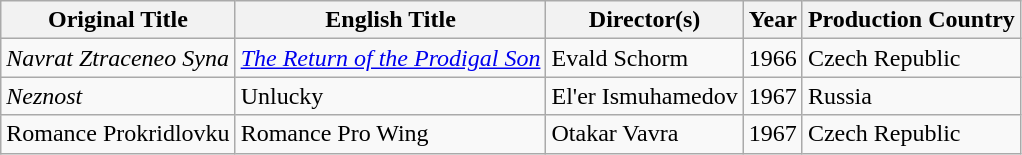<table class="wikitable sortable">
<tr>
<th>Original Title</th>
<th>English Title</th>
<th>Director(s)</th>
<th>Year</th>
<th>Production Country</th>
</tr>
<tr>
<td><em>Navrat Ztraceneo Syna</em></td>
<td><em><a href='#'>The Return of the Prodigal Son</a></em></td>
<td>Evald Schorm</td>
<td>1966</td>
<td>Czech Republic</td>
</tr>
<tr>
<td><em>Neznost<strong></td>
<td></em>Unlucky<em></td>
<td>El'er Ismuhamedov</td>
<td>1967</td>
<td>Russia</td>
</tr>
<tr>
<td></em>Romance Prokridlovku<em></td>
<td></em>Romance Pro Wing<em></td>
<td>Otakar Vavra</td>
<td>1967</td>
<td>Czech Republic</td>
</tr>
</table>
